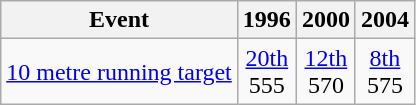<table class="wikitable" style="text-align: center">
<tr>
<th>Event</th>
<th>1996</th>
<th>2000</th>
<th>2004</th>
</tr>
<tr>
<td align=left><a href='#'>10 metre running target</a></td>
<td><a href='#'>20th</a><br>555</td>
<td><a href='#'>12th</a><br>570</td>
<td><a href='#'>8th</a><br>575</td>
</tr>
</table>
